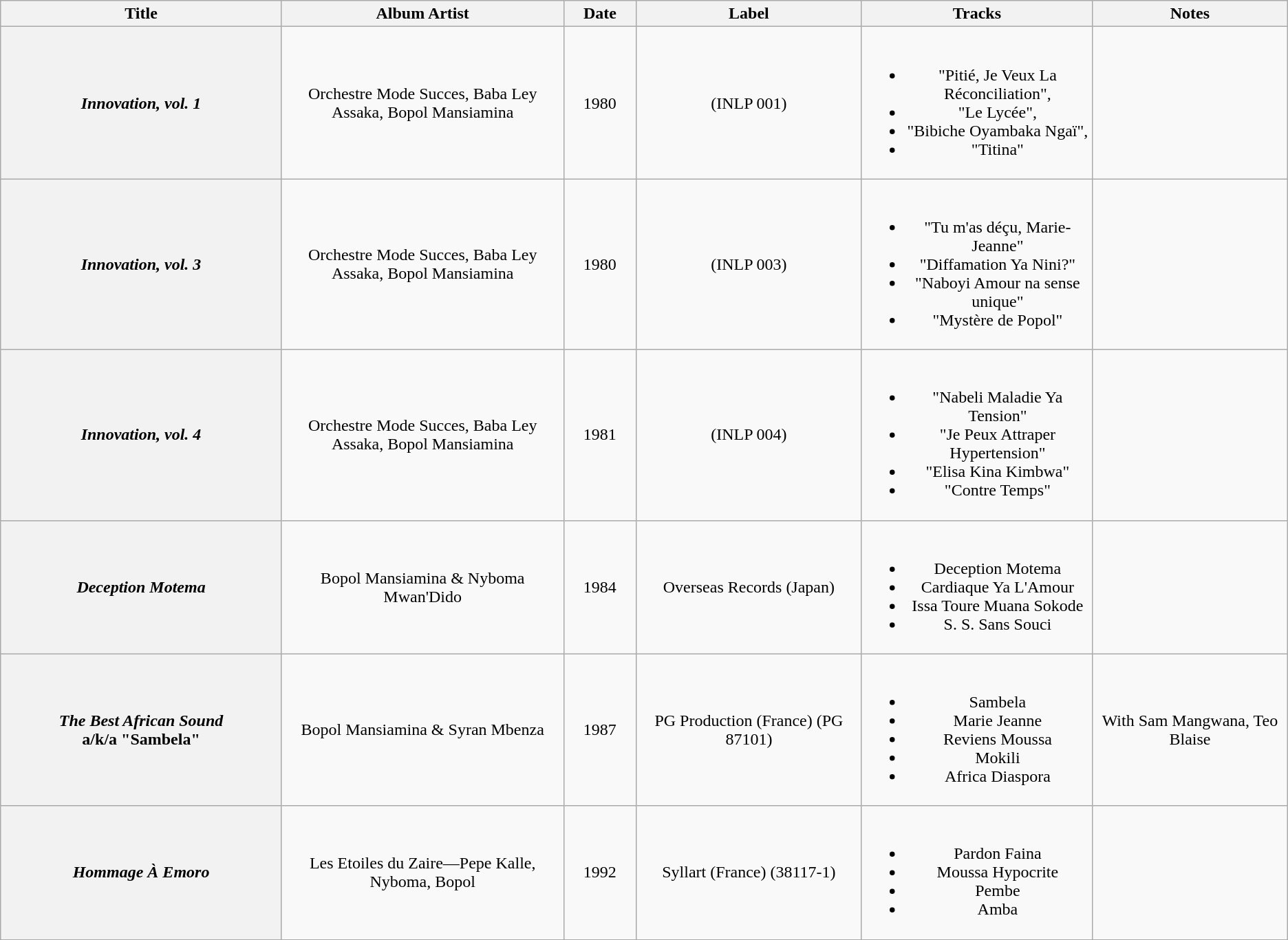<table class="wikitable plainrowheaders" style="text-align:center;">
<tr>
<th scope="col" style="width:23em;">Title</th>
<th scope="col" style="width:23em;">Album Artist</th>
<th scope="col" style="width:5em;">Date</th>
<th scope="col" style="width:18em;">Label</th>
<th scope="col" style="width:16em;">Tracks</th>
<th scope="col" style="width:15em;">Notes</th>
</tr>
<tr>
<th scope="row"><em>Innovation, vol. 1</em></th>
<td>Orchestre Mode Succes, Baba Ley Assaka, Bopol Mansiamina</td>
<td>1980</td>
<td>(INLP 001)</td>
<td><br><ul><li>"Pitié, Je Veux La Réconciliation",</li><li>"Le Lycée",</li><li>"Bibiche Oyambaka Ngaï",</li><li>"Titina"</li></ul></td>
<td></td>
</tr>
<tr>
<th scope="row"><em>Innovation, vol. 3</em></th>
<td>Orchestre Mode Succes, Baba Ley Assaka, Bopol Mansiamina</td>
<td>1980</td>
<td>(INLP 003)</td>
<td><br><ul><li>"Tu m'as déçu, Marie-Jeanne"</li><li>"Diffamation Ya Nini?"</li><li>"Naboyi Amour na sense unique"</li><li>"Mystère de Popol"</li></ul></td>
<td></td>
</tr>
<tr>
<th scope="row"><em>Innovation, vol. 4</em></th>
<td>Orchestre Mode Succes, Baba Ley Assaka, Bopol Mansiamina</td>
<td>1981</td>
<td>(INLP 004)</td>
<td><br><ul><li>"Nabeli Maladie Ya Tension"</li><li>"Je Peux Attraper Hypertension"</li><li>"Elisa Kina Kimbwa"</li><li>"Contre Temps"</li></ul></td>
<td></td>
</tr>
<tr>
<th scope="row"><em>Deception Motema</em></th>
<td>Bopol Mansiamina & Nyboma Mwan'Dido</td>
<td>1984</td>
<td>Overseas Records (Japan)</td>
<td><br><ul><li>Deception Motema</li><li>Cardiaque Ya L'Amour</li><li>Issa Toure Muana Sokode</li><li>S. S. Sans Souci</li></ul></td>
<td></td>
</tr>
<tr>
<th scope="row"><em>The Best African Sound</em><br>a/k/a "Sambela"</th>
<td>Bopol Mansiamina & Syran Mbenza</td>
<td>1987</td>
<td>PG Production (France) (PG 87101)</td>
<td><br><ul><li>Sambela</li><li>Marie Jeanne</li><li>Reviens Moussa</li><li>Mokili</li><li>Africa Diaspora</li></ul></td>
<td>With Sam Mangwana, Teo Blaise</td>
</tr>
<tr>
<th scope="row"><em>Hommage À Emoro</em></th>
<td>Les Etoiles du Zaire—Pepe Kalle, Nyboma, Bopol</td>
<td>1992</td>
<td>Syllart (France) (38117-1)</td>
<td><br><ul><li>Pardon Faina</li><li>Moussa Hypocrite</li><li>Pembe</li><li>Amba</li></ul></td>
<td></td>
</tr>
<tr>
</tr>
</table>
